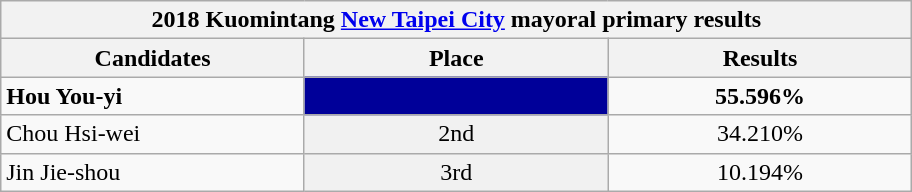<table class="wikitable collapsible">
<tr>
<th colspan="5" width=600>2018 Kuomintang <a href='#'>New Taipei City</a> mayoral primary results</th>
</tr>
<tr>
<th width=80>Candidates</th>
<th width=80>Place</th>
<th width=80>Results</th>
</tr>
<tr>
<td><strong>Hou You-yi</strong></td>
<td style="background: #000099; text-align:center"><strong></strong></td>
<td style="text-align:center"><strong>55.596%</strong></td>
</tr>
<tr>
<td>Chou Hsi-wei</td>
<td style="background: #f1f1f1; text-align:center">2nd</td>
<td style="text-align:center">34.210%</td>
</tr>
<tr>
<td>Jin Jie-shou</td>
<td style="background: #f1f1f1; text-align:center">3rd</td>
<td style="text-align:center">10.194%</td>
</tr>
</table>
